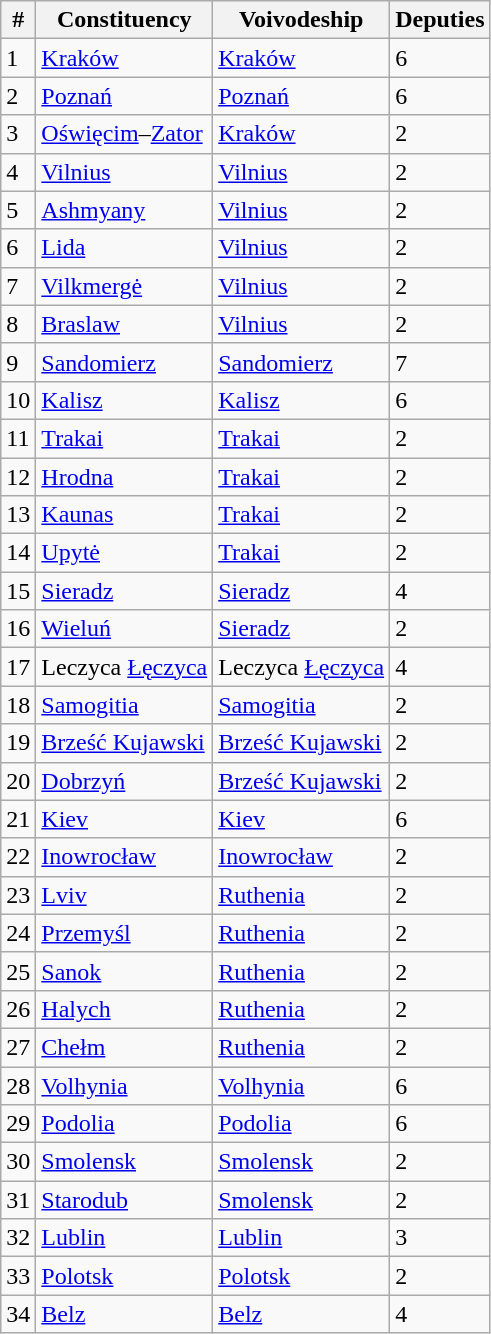<table class="wikitable sortable">
<tr>
<th>#</th>
<th>Constituency</th>
<th>Voivodeship</th>
<th>Deputies</th>
</tr>
<tr>
<td>1</td>
<td><a href='#'>Kraków</a></td>
<td><a href='#'>Kraków</a></td>
<td>6</td>
</tr>
<tr>
<td>2</td>
<td><a href='#'>Poznań</a></td>
<td><a href='#'>Poznań</a></td>
<td>6</td>
</tr>
<tr>
<td>3</td>
<td><a href='#'>Oświęcim</a>–<a href='#'>Zator</a></td>
<td><a href='#'>Kraków</a></td>
<td>2</td>
</tr>
<tr>
<td>4</td>
<td><a href='#'>Vilnius</a></td>
<td><a href='#'>Vilnius</a></td>
<td>2</td>
</tr>
<tr>
<td>5</td>
<td><a href='#'>Ashmyany</a></td>
<td><a href='#'>Vilnius</a></td>
<td>2</td>
</tr>
<tr>
<td>6</td>
<td><a href='#'>Lida</a></td>
<td><a href='#'>Vilnius</a></td>
<td>2</td>
</tr>
<tr>
<td>7</td>
<td><a href='#'>Vilkmergė</a></td>
<td><a href='#'>Vilnius</a></td>
<td>2</td>
</tr>
<tr>
<td>8</td>
<td><a href='#'>Braslaw</a></td>
<td><a href='#'>Vilnius</a></td>
<td>2</td>
</tr>
<tr>
<td>9</td>
<td><a href='#'>Sandomierz</a></td>
<td><a href='#'>Sandomierz</a></td>
<td>7</td>
</tr>
<tr>
<td>10</td>
<td><a href='#'>Kalisz</a></td>
<td><a href='#'>Kalisz</a></td>
<td>6</td>
</tr>
<tr>
<td>11</td>
<td><a href='#'>Trakai</a></td>
<td><a href='#'>Trakai</a></td>
<td>2</td>
</tr>
<tr>
<td>12</td>
<td><a href='#'>Hrodna</a></td>
<td><a href='#'>Trakai</a></td>
<td>2</td>
</tr>
<tr>
<td>13</td>
<td><a href='#'>Kaunas</a></td>
<td><a href='#'>Trakai</a></td>
<td>2</td>
</tr>
<tr>
<td>14</td>
<td><a href='#'>Upytė</a></td>
<td><a href='#'>Trakai</a></td>
<td>2</td>
</tr>
<tr>
<td>15</td>
<td><a href='#'>Sieradz</a></td>
<td><a href='#'>Sieradz</a></td>
<td>4</td>
</tr>
<tr>
<td>16</td>
<td><a href='#'>Wieluń</a></td>
<td><a href='#'>Sieradz</a></td>
<td>2</td>
</tr>
<tr>
<td>17</td>
<td><span>Leczyca</span> <a href='#'>Łęczyca</a></td>
<td><span>Leczyca</span> <a href='#'>Łęczyca</a></td>
<td>4</td>
</tr>
<tr>
<td>18</td>
<td><a href='#'>Samogitia</a></td>
<td><a href='#'>Samogitia</a></td>
<td>2</td>
</tr>
<tr>
<td>19</td>
<td><a href='#'>Brześć Kujawski</a></td>
<td><a href='#'>Brześć Kujawski</a></td>
<td>2</td>
</tr>
<tr>
<td>20</td>
<td><a href='#'>Dobrzyń</a></td>
<td><a href='#'>Brześć Kujawski</a></td>
<td>2</td>
</tr>
<tr>
<td>21</td>
<td><a href='#'>Kiev</a></td>
<td><a href='#'>Kiev</a></td>
<td>6</td>
</tr>
<tr>
<td>22</td>
<td><a href='#'>Inowrocław</a></td>
<td><a href='#'>Inowrocław</a></td>
<td>2</td>
</tr>
<tr>
<td>23</td>
<td><a href='#'>Lviv</a></td>
<td><a href='#'>Ruthenia</a></td>
<td>2</td>
</tr>
<tr>
<td>24</td>
<td><a href='#'>Przemyśl</a></td>
<td><a href='#'>Ruthenia</a></td>
<td>2</td>
</tr>
<tr>
<td>25</td>
<td><a href='#'>Sanok</a></td>
<td><a href='#'>Ruthenia</a></td>
<td>2</td>
</tr>
<tr>
<td>26</td>
<td><a href='#'>Halych</a></td>
<td><a href='#'>Ruthenia</a></td>
<td>2</td>
</tr>
<tr>
<td>27</td>
<td><a href='#'>Chełm</a></td>
<td><a href='#'>Ruthenia</a></td>
<td>2</td>
</tr>
<tr>
<td>28</td>
<td><a href='#'>Volhynia</a></td>
<td><a href='#'>Volhynia</a></td>
<td>6</td>
</tr>
<tr>
<td>29</td>
<td><a href='#'>Podolia</a></td>
<td><a href='#'>Podolia</a></td>
<td>6</td>
</tr>
<tr>
<td>30</td>
<td><a href='#'>Smolensk</a></td>
<td><a href='#'>Smolensk</a></td>
<td>2</td>
</tr>
<tr>
<td>31</td>
<td><a href='#'>Starodub</a></td>
<td><a href='#'>Smolensk</a></td>
<td>2</td>
</tr>
<tr>
<td>32</td>
<td><a href='#'>Lublin</a></td>
<td><a href='#'>Lublin</a></td>
<td>3</td>
</tr>
<tr>
<td>33</td>
<td><a href='#'>Polotsk</a></td>
<td><a href='#'>Polotsk</a></td>
<td>2</td>
</tr>
<tr>
<td>34</td>
<td><a href='#'>Belz</a></td>
<td><a href='#'>Belz</a></td>
<td>4</td>
</tr>
</table>
